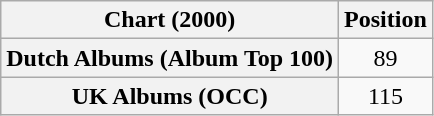<table class="wikitable sortable plainrowheaders" style="text-align:center;">
<tr>
<th scope="col">Chart (2000)</th>
<th scope="col">Position</th>
</tr>
<tr>
<th scope="row">Dutch Albums (Album Top 100)</th>
<td>89</td>
</tr>
<tr>
<th scope="row">UK Albums (OCC)</th>
<td>115</td>
</tr>
</table>
